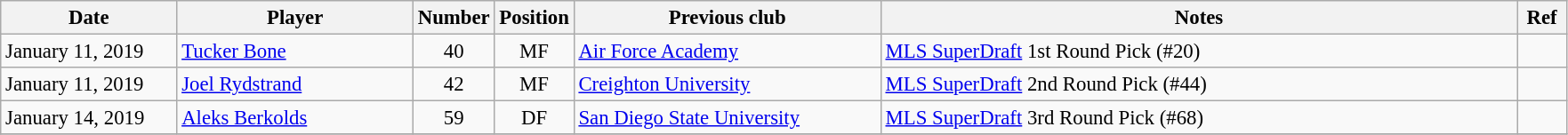<table class="wikitable" style="text-align:left; font-size:95%;">
<tr>
<th style="background:; width:125px;">Date</th>
<th style="background:; width:170px;">Player</th>
<th style="background:; width:50px;">Number</th>
<th style="background:; width:50px;">Position</th>
<th style="background:; width:223px;">Previous club</th>
<th style="background:; width:470px;">Notes</th>
<th style="background:; width:30px;">Ref</th>
</tr>
<tr>
<td>January 11, 2019</td>
<td> <a href='#'>Tucker Bone</a></td>
<td align=center>40</td>
<td align=center>MF</td>
<td> <a href='#'>Air Force Academy</a></td>
<td><a href='#'>MLS SuperDraft</a> 1st Round Pick (#20)</td>
<td></td>
</tr>
<tr>
<td>January 11, 2019</td>
<td> <a href='#'>Joel Rydstrand</a></td>
<td align=center>42</td>
<td align=center>MF</td>
<td> <a href='#'>Creighton University</a></td>
<td><a href='#'>MLS SuperDraft</a> 2nd Round Pick (#44)</td>
<td></td>
</tr>
<tr>
<td>January 14, 2019</td>
<td> <a href='#'>Aleks Berkolds</a></td>
<td align=center>59</td>
<td align=center>DF</td>
<td> <a href='#'>San Diego State University</a></td>
<td><a href='#'>MLS SuperDraft</a> 3rd Round Pick (#68)</td>
<td></td>
</tr>
<tr>
</tr>
</table>
